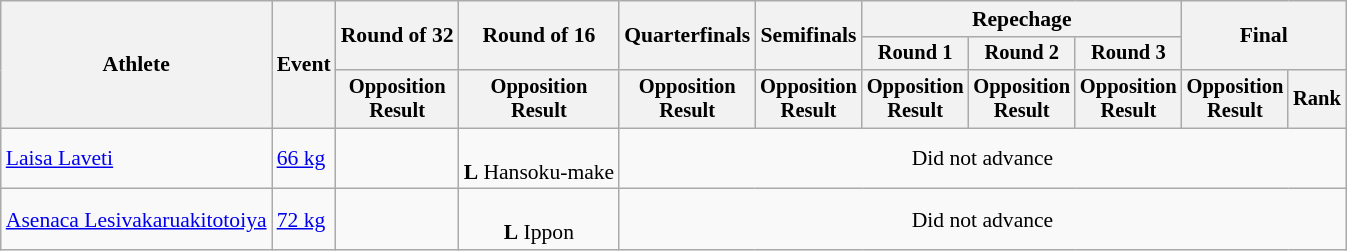<table class="wikitable" style="font-size:90%">
<tr>
<th rowspan="3">Athlete</th>
<th rowspan="3">Event</th>
<th rowspan="2">Round of 32</th>
<th rowspan="2">Round of 16</th>
<th rowspan="2">Quarterfinals</th>
<th rowspan="2">Semifinals</th>
<th colspan=3>Repechage</th>
<th rowspan="2" colspan=2>Final</th>
</tr>
<tr style="font-size:95%">
<th>Round 1</th>
<th>Round 2</th>
<th>Round 3</th>
</tr>
<tr style="font-size:95%">
<th>Opposition<br>Result</th>
<th>Opposition<br>Result</th>
<th>Opposition<br>Result</th>
<th>Opposition<br>Result</th>
<th>Opposition<br>Result</th>
<th>Opposition<br>Result</th>
<th>Opposition<br>Result</th>
<th>Opposition<br>Result</th>
<th>Rank</th>
</tr>
<tr align=center>
<td align=left><a href='#'>Laisa Laveti</a></td>
<td align=left><a href='#'>66 kg</a></td>
<td></td>
<td><br><strong>L</strong> Hansoku-make</td>
<td colspan=7>Did not advance</td>
</tr>
<tr align=center>
<td align=left><a href='#'>Asenaca Lesivakaruakitotoiya</a></td>
<td align=left><a href='#'>72 kg</a></td>
<td></td>
<td><br><strong>L</strong> Ippon</td>
<td colspan=7>Did not advance</td>
</tr>
</table>
